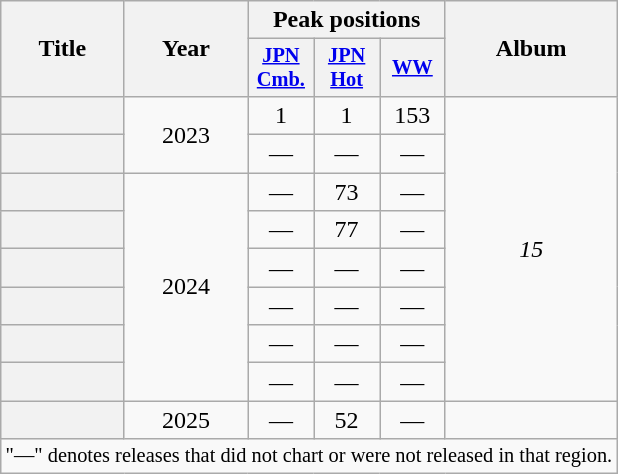<table class="wikitable plainrowheaders" style="text-align:center">
<tr>
<th scope="col" rowspan="2">Title</th>
<th scope="col" rowspan="2">Year</th>
<th scope="col" colspan="3">Peak positions</th>
<th scope="col" rowspan="2">Album</th>
</tr>
<tr>
<th scope="col" style="width:2.75em;font-size:85%"><a href='#'>JPN<br>Cmb.</a><br></th>
<th scope="col" style="width:2.75em;font-size:85%"><a href='#'>JPN<br>Hot</a><br></th>
<th scope="col" style="width:2.75em;font-size:85%"><a href='#'>WW</a><br></th>
</tr>
<tr>
<th scope="row"></th>
<td rowspan="2">2023</td>
<td>1</td>
<td>1</td>
<td>153</td>
<td rowspan="8"><em>15</em></td>
</tr>
<tr>
<th scope="row"></th>
<td>—</td>
<td>—</td>
<td>—</td>
</tr>
<tr>
<th scope="row"></th>
<td rowspan="6">2024</td>
<td>—</td>
<td>73</td>
<td>—</td>
</tr>
<tr>
<th scope="row"></th>
<td>—</td>
<td>77</td>
<td>—</td>
</tr>
<tr>
<th scope="row"></th>
<td>—</td>
<td>—</td>
<td>—</td>
</tr>
<tr>
<th scope="row"></th>
<td>—</td>
<td>—</td>
<td>—</td>
</tr>
<tr>
<th scope="row"></th>
<td>—</td>
<td>—</td>
<td>—</td>
</tr>
<tr>
<th scope="row"></th>
<td>—</td>
<td>—</td>
<td>—</td>
</tr>
<tr>
<th scope="row"></th>
<td>2025</td>
<td>—</td>
<td>52</td>
<td>—</td>
<td></td>
</tr>
<tr>
<td colspan="6" style="font-size:85%">"—" denotes releases that did not chart or were not released in that region.</td>
</tr>
</table>
